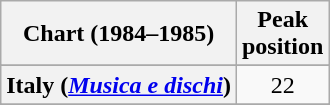<table class="wikitable sortable plainrowheaders" style="text-align:center">
<tr>
<th scope="col">Chart (1984–1985)</th>
<th scope="col">Peak<br>position</th>
</tr>
<tr>
</tr>
<tr>
</tr>
<tr>
<th scope="row">Italy (<em><a href='#'>Musica e dischi</a></em>)</th>
<td>22</td>
</tr>
<tr>
</tr>
<tr>
</tr>
<tr>
</tr>
</table>
